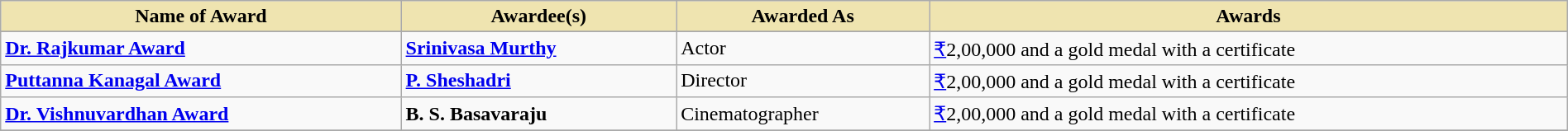<table class="wikitable" style="width:100%;">
<tr>
<th style="background-color:#EFE4B0;">Name of Award</th>
<th style="background-color:#EFE4B0;">Awardee(s)</th>
<th style="background-color:#EFE4B0;">Awarded As</th>
<th style="background-color:#EFE4B0;">Awards</th>
</tr>
<tr style="background-color:#F4F4F4">
</tr>
<tr>
<td><strong><a href='#'>Dr. Rajkumar Award</a></strong></td>
<td><strong><a href='#'>Srinivasa Murthy</a></strong></td>
<td>Actor</td>
<td><a href='#'>₹</a>2,00,000 and a gold medal with a certificate</td>
</tr>
<tr>
<td><strong><a href='#'>Puttanna Kanagal Award</a></strong></td>
<td><strong><a href='#'>P. Sheshadri</a></strong></td>
<td>Director</td>
<td><a href='#'>₹</a>2,00,000 and a gold medal with a certificate</td>
</tr>
<tr>
<td><strong><a href='#'>Dr. Vishnuvardhan Award</a></strong></td>
<td><strong>B. S. Basavaraju</strong></td>
<td>Cinematographer</td>
<td><a href='#'>₹</a>2,00,000 and a gold medal with a certificate</td>
</tr>
<tr>
</tr>
</table>
